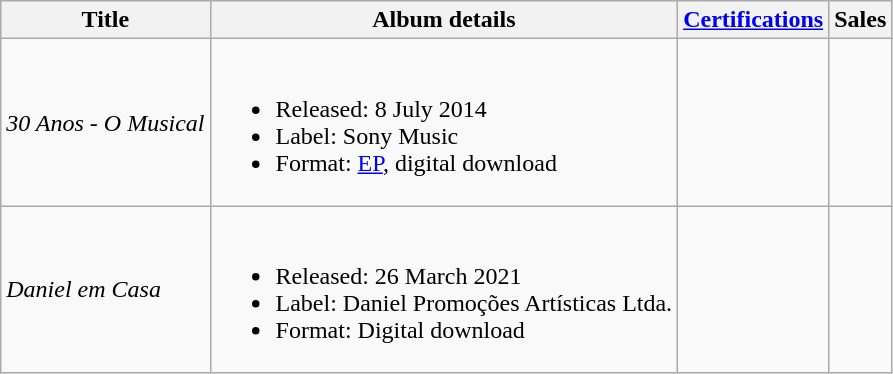<table class="wikitable">
<tr>
<th>Title</th>
<th>Album details</th>
<th><a href='#'>Certifications</a></th>
<th>Sales</th>
</tr>
<tr>
<td><em>30 Anos - O Musical</em></td>
<td><br><ul><li>Released: 8 July 2014</li><li>Label: Sony Music</li><li>Format: <a href='#'>EP</a>, digital download</li></ul></td>
<td></td>
<td></td>
</tr>
<tr>
<td><em>Daniel em Casa</em></td>
<td><br><ul><li>Released: 26 March 2021</li><li>Label: Daniel Promoções Artísticas Ltda.</li><li>Format: Digital download</li></ul></td>
<td></td>
<td></td>
</tr>
</table>
